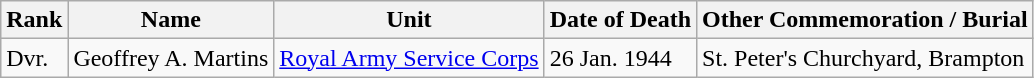<table class="wikitable">
<tr>
<th>Rank</th>
<th>Name</th>
<th>Unit</th>
<th>Date of Death</th>
<th>Other Commemoration / Burial</th>
</tr>
<tr>
<td>Dvr.</td>
<td>Geoffrey A. Martins</td>
<td><a href='#'>Royal Army Service Corps</a></td>
<td>26 Jan. 1944</td>
<td>St. Peter's Churchyard, Brampton</td>
</tr>
</table>
